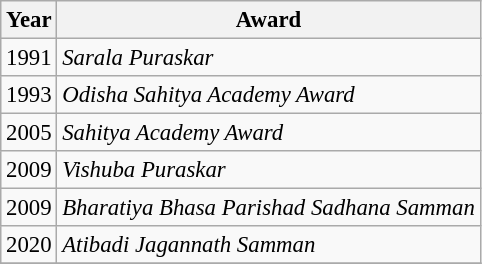<table class="wikitable" style="font-size:95%;">
<tr>
<th>Year</th>
<th>Award</th>
</tr>
<tr>
<td>1991</td>
<td><em>Sarala Puraskar</em></td>
</tr>
<tr>
<td>1993</td>
<td><em>Odisha Sahitya Academy Award</em></td>
</tr>
<tr>
<td>2005</td>
<td><em>Sahitya Academy Award</em></td>
</tr>
<tr>
<td>2009</td>
<td><em>Vishuba Puraskar</em></td>
</tr>
<tr>
<td>2009</td>
<td><em>Bharatiya Bhasa Parishad Sadhana Samman</em></td>
</tr>
<tr>
<td>2020</td>
<td><em>Atibadi Jagannath Samman</em></td>
</tr>
<tr>
</tr>
</table>
